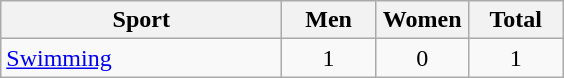<table class="wikitable sortable" style="text-align:center;">
<tr>
<th width=180>Sport</th>
<th width=55>Men</th>
<th width=55>Women</th>
<th width=55>Total</th>
</tr>
<tr>
<td align=left><a href='#'>Swimming</a></td>
<td>1</td>
<td>0</td>
<td>1</td>
</tr>
</table>
